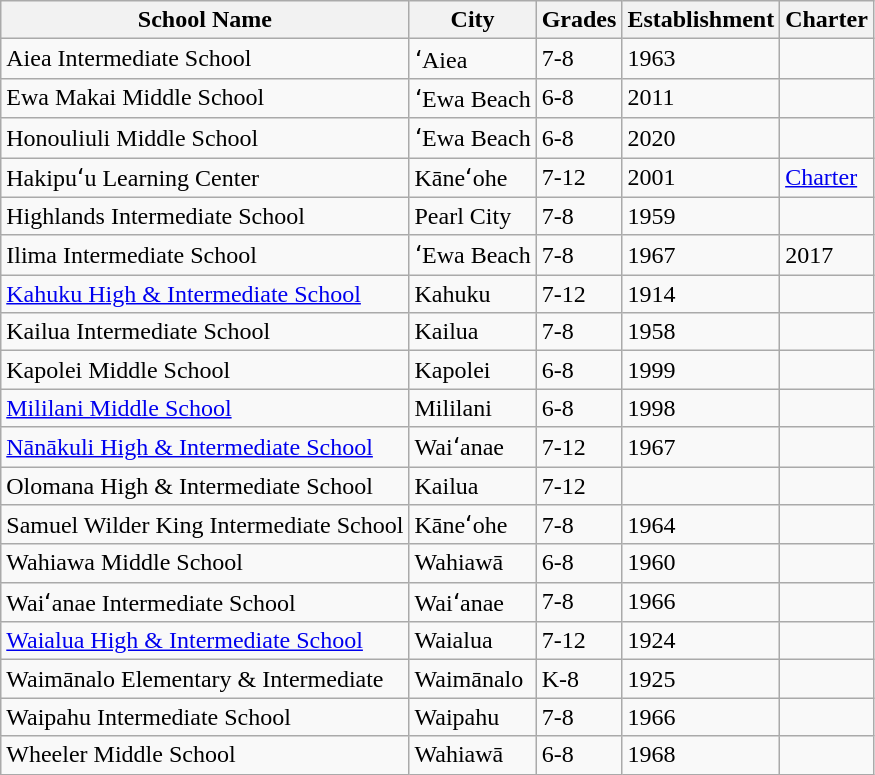<table class="wikitable">
<tr>
<th>School Name</th>
<th>City</th>
<th>Grades</th>
<th>Establishment</th>
<th>Charter</th>
</tr>
<tr>
<td>Aiea Intermediate School</td>
<td>ʻAiea</td>
<td>7-8</td>
<td>1963</td>
<td></td>
</tr>
<tr>
<td>Ewa Makai Middle School</td>
<td>ʻEwa Beach</td>
<td>6-8</td>
<td>2011</td>
<td></td>
</tr>
<tr>
<td>Honouliuli Middle School</td>
<td>ʻEwa Beach</td>
<td>6-8</td>
<td>2020</td>
<td></td>
</tr>
<tr>
<td>Hakipuʻu Learning Center</td>
<td>Kāneʻohe</td>
<td>7-12</td>
<td>2001</td>
<td><a href='#'>Charter</a></td>
</tr>
<tr>
<td>Highlands Intermediate School</td>
<td>Pearl City</td>
<td>7-8</td>
<td>1959</td>
<td></td>
</tr>
<tr>
<td>Ilima Intermediate School</td>
<td>ʻEwa Beach</td>
<td>7-8</td>
<td>1967</td>
<td>2017</td>
</tr>
<tr>
<td><a href='#'>Kahuku High & Intermediate School</a></td>
<td>Kahuku</td>
<td>7-12</td>
<td>1914</td>
<td></td>
</tr>
<tr>
<td>Kailua Intermediate School</td>
<td>Kailua</td>
<td>7-8</td>
<td>1958</td>
<td></td>
</tr>
<tr>
<td>Kapolei Middle School</td>
<td>Kapolei</td>
<td>6-8</td>
<td>1999</td>
<td></td>
</tr>
<tr>
<td><a href='#'>Mililani Middle School</a></td>
<td>Mililani</td>
<td>6-8</td>
<td>1998</td>
<td></td>
</tr>
<tr>
<td><a href='#'>Nānākuli High & Intermediate School</a></td>
<td>Waiʻanae</td>
<td>7-12</td>
<td>1967</td>
<td></td>
</tr>
<tr>
<td>Olomana High & Intermediate School</td>
<td>Kailua</td>
<td>7-12</td>
<td></td>
<td></td>
</tr>
<tr>
<td>Samuel Wilder King Intermediate School</td>
<td>Kāneʻohe</td>
<td>7-8</td>
<td>1964</td>
<td></td>
</tr>
<tr>
<td>Wahiawa Middle School</td>
<td>Wahiawā</td>
<td>6-8</td>
<td>1960</td>
<td></td>
</tr>
<tr>
<td>Waiʻanae Intermediate School</td>
<td>Waiʻanae</td>
<td>7-8</td>
<td>1966</td>
<td></td>
</tr>
<tr>
<td><a href='#'>Waialua High & Intermediate School</a></td>
<td>Waialua</td>
<td>7-12</td>
<td>1924</td>
<td></td>
</tr>
<tr>
<td>Waimānalo Elementary & Intermediate</td>
<td>Waimānalo</td>
<td>K-8</td>
<td>1925</td>
<td></td>
</tr>
<tr>
<td>Waipahu Intermediate School</td>
<td>Waipahu</td>
<td>7-8</td>
<td>1966</td>
<td></td>
</tr>
<tr>
<td>Wheeler Middle School</td>
<td>Wahiawā</td>
<td>6-8</td>
<td>1968</td>
<td></td>
</tr>
</table>
